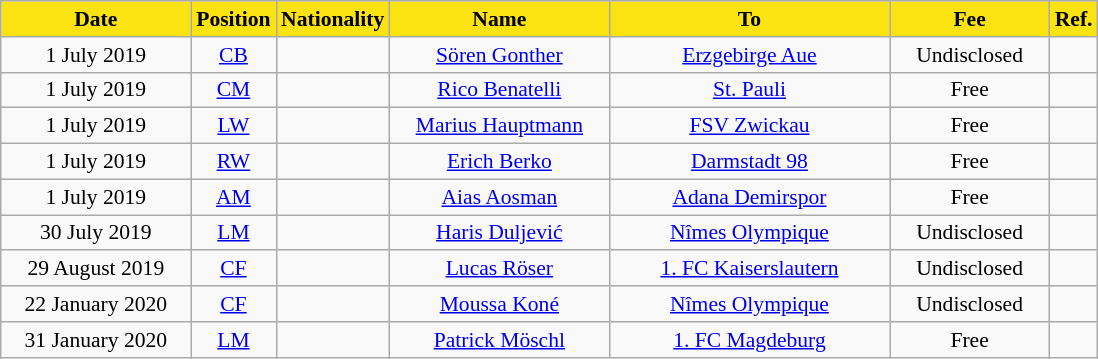<table class="wikitable"  style="text-align:center; font-size:90%; ">
<tr>
<th style="background:#FBE311; color:black; width:120px;">Date</th>
<th style="background:#FBE311; color:black; width:50px;">Position</th>
<th style="background:#FBE311; color:black; width:50px;">Nationality</th>
<th style="background:#FBE311; color:black; width:140px;">Name</th>
<th style="background:#FBE311; color:black; width:180px;">To</th>
<th style="background:#FBE311; color:black; width:100px;">Fee</th>
<th style="background:#FBE311; color:black; width:25px;">Ref.</th>
</tr>
<tr>
<td>1 July 2019</td>
<td><a href='#'>CB</a></td>
<td></td>
<td><a href='#'>Sören Gonther</a></td>
<td> <a href='#'>Erzgebirge Aue</a></td>
<td>Undisclosed</td>
<td></td>
</tr>
<tr>
<td>1 July 2019</td>
<td><a href='#'>CM</a></td>
<td></td>
<td><a href='#'>Rico Benatelli</a></td>
<td> <a href='#'>St. Pauli</a></td>
<td>Free</td>
<td></td>
</tr>
<tr>
<td>1 July 2019</td>
<td><a href='#'>LW</a></td>
<td></td>
<td><a href='#'>Marius Hauptmann</a></td>
<td> <a href='#'>FSV Zwickau</a></td>
<td>Free</td>
<td></td>
</tr>
<tr>
<td>1 July 2019</td>
<td><a href='#'>RW</a></td>
<td></td>
<td><a href='#'>Erich Berko</a></td>
<td> <a href='#'>Darmstadt 98</a></td>
<td>Free</td>
<td></td>
</tr>
<tr>
<td>1 July 2019</td>
<td><a href='#'>AM</a></td>
<td></td>
<td><a href='#'>Aias Aosman</a></td>
<td> <a href='#'>Adana Demirspor</a></td>
<td>Free</td>
<td></td>
</tr>
<tr>
<td>30 July 2019</td>
<td><a href='#'>LM</a></td>
<td></td>
<td><a href='#'>Haris Duljević</a></td>
<td> <a href='#'>Nîmes Olympique</a></td>
<td>Undisclosed</td>
<td></td>
</tr>
<tr>
<td>29 August 2019</td>
<td><a href='#'>CF</a></td>
<td></td>
<td><a href='#'>Lucas Röser</a></td>
<td> <a href='#'>1. FC Kaiserslautern</a></td>
<td>Undisclosed</td>
<td></td>
</tr>
<tr>
<td>22 January 2020</td>
<td><a href='#'>CF</a></td>
<td></td>
<td><a href='#'>Moussa Koné</a></td>
<td> <a href='#'>Nîmes Olympique</a></td>
<td>Undisclosed</td>
<td></td>
</tr>
<tr>
<td>31 January 2020</td>
<td><a href='#'>LM</a></td>
<td></td>
<td><a href='#'>Patrick Möschl</a></td>
<td> <a href='#'>1. FC Magdeburg</a></td>
<td>Free</td>
<td></td>
</tr>
</table>
